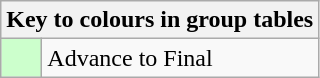<table class="wikitable" style="text-align: center;">
<tr>
<th colspan=2>Key to colours in group tables</th>
</tr>
<tr>
<td bgcolor=#ccffcc style="width: 20px;"></td>
<td align=left>Advance to Final</td>
</tr>
</table>
